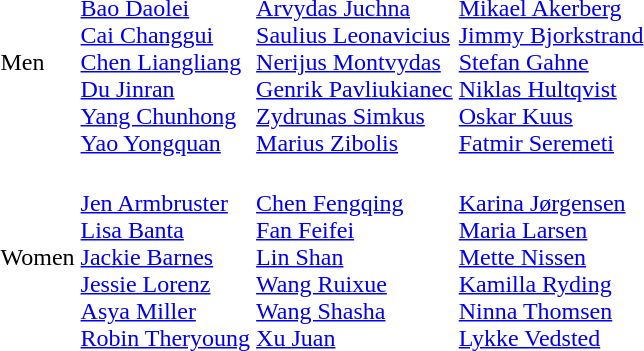<table>
<tr>
<td>Men</td>
<td> <br> <a href='#'>Bao Daolei</a> <br> <a href='#'>Cai Changgui</a> <br> <a href='#'>Chen Liangliang</a> <br> <a href='#'>Du Jinran</a> <br> <a href='#'>Yang Chunhong</a> <br> <a href='#'>Yao Yongquan</a></td>
<td> <br> <a href='#'>Arvydas Juchna</a> <br> <a href='#'>Saulius Leonavicius</a> <br> <a href='#'>Nerijus Montvydas</a> <br> <a href='#'>Genrik Pavliukianec</a> <br> <a href='#'>Zydrunas Simkus</a> <br> <a href='#'>Marius Zibolis</a></td>
<td> <br> <a href='#'>Mikael Akerberg</a> <br> <a href='#'>Jimmy Bjorkstrand</a> <br> <a href='#'>Stefan Gahne</a> <br> <a href='#'>Niklas Hultqvist</a> <br> <a href='#'>Oskar Kuus</a> <br> <a href='#'>Fatmir Seremeti</a></td>
</tr>
<tr>
<td>Women</td>
<td> <br> <a href='#'>Jen Armbruster</a> <br> <a href='#'>Lisa Banta</a> <br> <a href='#'>Jackie Barnes</a> <br> <a href='#'>Jessie Lorenz</a> <br> <a href='#'>Asya Miller</a> <br> <a href='#'>Robin Theryoung</a></td>
<td> <br> <a href='#'>Chen Fengqing</a> <br> <a href='#'>Fan Feifei</a> <br> <a href='#'>Lin Shan</a> <br> <a href='#'>Wang Ruixue</a> <br> <a href='#'>Wang Shasha</a> <br> <a href='#'>Xu Juan</a></td>
<td> <br> <a href='#'>Karina Jørgensen</a> <br> <a href='#'>Maria Larsen</a> <br> <a href='#'>Mette Nissen</a> <br> <a href='#'>Kamilla Ryding</a> <br> <a href='#'>Ninna Thomsen</a> <br> <a href='#'>Lykke Vedsted</a></td>
</tr>
</table>
